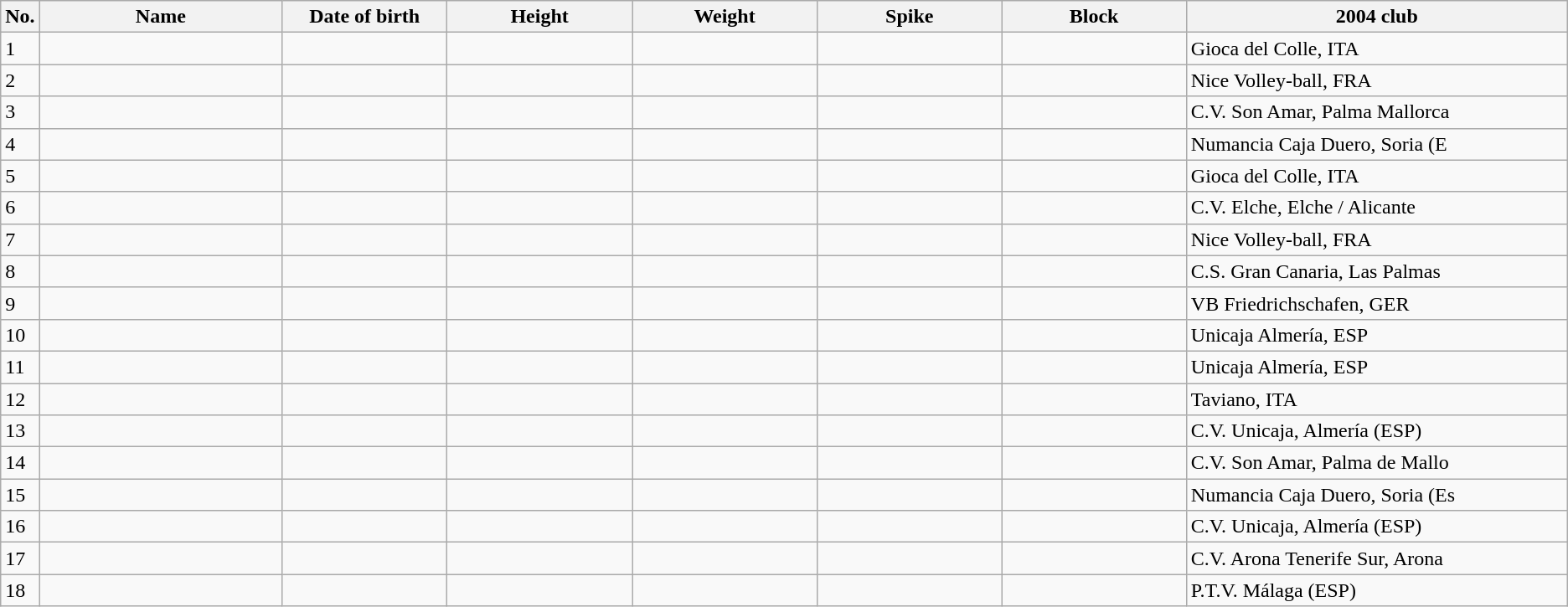<table class="wikitable sortable" style=font-size:100%; text-align:center;>
<tr>
<th>No.</th>
<th style=width:12em>Name</th>
<th style=width:8em>Date of birth</th>
<th style=width:9em>Height</th>
<th style=width:9em>Weight</th>
<th style=width:9em>Spike</th>
<th style=width:9em>Block</th>
<th style=width:19em>2004 club</th>
</tr>
<tr>
<td>1</td>
<td align=left></td>
<td align=right></td>
<td></td>
<td></td>
<td></td>
<td></td>
<td align=left>Gioca del Colle, ITA</td>
</tr>
<tr>
<td>2</td>
<td align=left></td>
<td align=right></td>
<td></td>
<td></td>
<td></td>
<td></td>
<td align=left>Nice Volley-ball, FRA</td>
</tr>
<tr>
<td>3</td>
<td align=left></td>
<td align=right></td>
<td></td>
<td></td>
<td></td>
<td></td>
<td align=left>C.V. Son Amar, Palma Mallorca</td>
</tr>
<tr>
<td>4</td>
<td align=left></td>
<td align=right></td>
<td></td>
<td></td>
<td></td>
<td></td>
<td align=left>Numancia Caja Duero, Soria (E</td>
</tr>
<tr>
<td>5</td>
<td align=left></td>
<td align=right></td>
<td></td>
<td></td>
<td></td>
<td></td>
<td align=left>Gioca del Colle, ITA</td>
</tr>
<tr>
<td>6</td>
<td align=left></td>
<td align=right></td>
<td></td>
<td></td>
<td></td>
<td></td>
<td align=left>C.V. Elche, Elche / Alicante</td>
</tr>
<tr>
<td>7</td>
<td align=left></td>
<td align=right></td>
<td></td>
<td></td>
<td></td>
<td></td>
<td align=left>Nice Volley-ball, FRA</td>
</tr>
<tr>
<td>8</td>
<td align=left></td>
<td align=right></td>
<td></td>
<td></td>
<td></td>
<td></td>
<td align=left>C.S. Gran Canaria, Las Palmas</td>
</tr>
<tr>
<td>9</td>
<td align=left></td>
<td align=right></td>
<td></td>
<td></td>
<td></td>
<td></td>
<td align=left>VB Friedrichschafen, GER</td>
</tr>
<tr>
<td>10</td>
<td align=left></td>
<td align=right></td>
<td></td>
<td></td>
<td></td>
<td></td>
<td align=left>Unicaja Almería, ESP</td>
</tr>
<tr>
<td>11</td>
<td align=left></td>
<td align=right></td>
<td></td>
<td></td>
<td></td>
<td></td>
<td align=left>Unicaja Almería, ESP</td>
</tr>
<tr>
<td>12</td>
<td align=left></td>
<td align=right></td>
<td></td>
<td></td>
<td></td>
<td></td>
<td align=left>Taviano, ITA</td>
</tr>
<tr>
<td>13</td>
<td align=left></td>
<td align=right></td>
<td></td>
<td></td>
<td></td>
<td></td>
<td align=left>C.V. Unicaja, Almería (ESP)</td>
</tr>
<tr>
<td>14</td>
<td align=left></td>
<td align=right></td>
<td></td>
<td></td>
<td></td>
<td></td>
<td align=left>C.V. Son Amar, Palma de Mallo</td>
</tr>
<tr>
<td>15</td>
<td align=left></td>
<td align=right></td>
<td></td>
<td></td>
<td></td>
<td></td>
<td align=left>Numancia Caja Duero, Soria (Es</td>
</tr>
<tr>
<td>16</td>
<td align=left></td>
<td align=right></td>
<td></td>
<td></td>
<td></td>
<td></td>
<td align=left>C.V. Unicaja, Almería (ESP)</td>
</tr>
<tr>
<td>17</td>
<td align=left></td>
<td align=right></td>
<td></td>
<td></td>
<td></td>
<td></td>
<td align=left>C.V. Arona Tenerife Sur, Arona</td>
</tr>
<tr>
<td>18</td>
<td align=left></td>
<td align=right></td>
<td></td>
<td></td>
<td></td>
<td></td>
<td align=left>P.T.V. Málaga (ESP)</td>
</tr>
</table>
